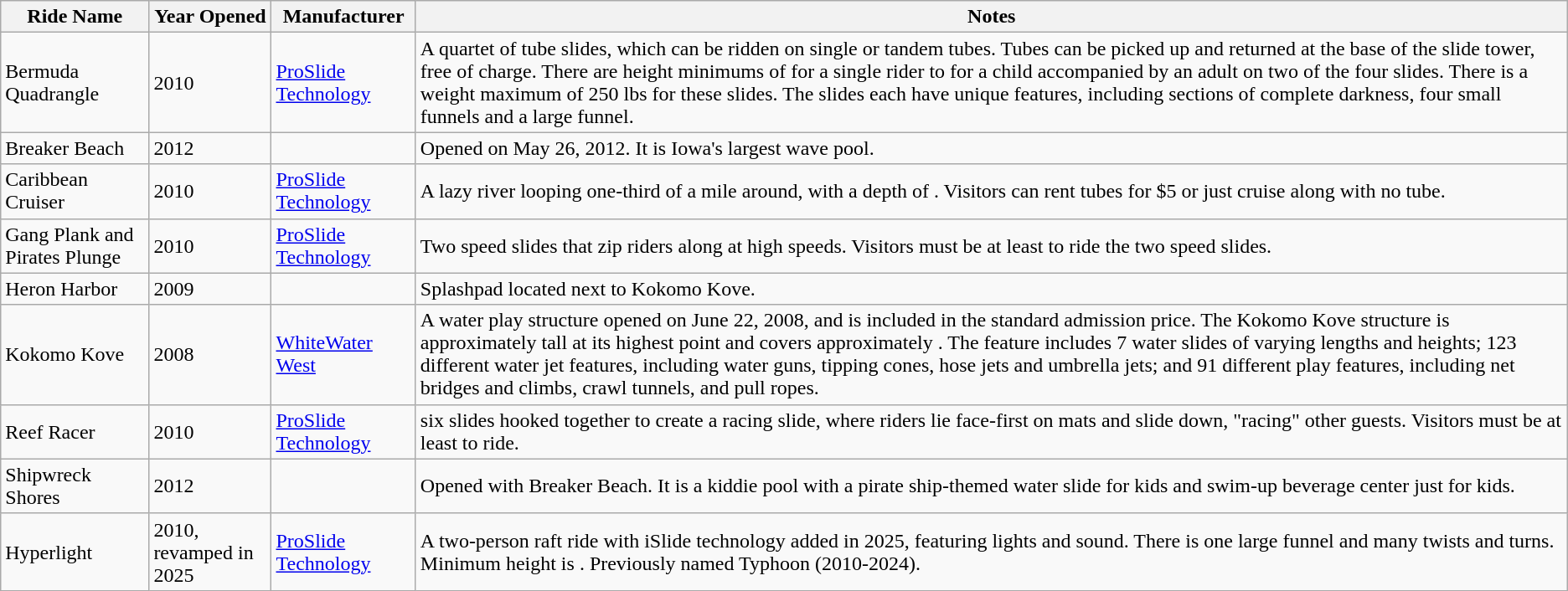<table class='wikitable sortable'>
<tr>
<th>Ride Name</th>
<th>Year Opened</th>
<th>Manufacturer</th>
<th>Notes</th>
</tr>
<tr>
<td>Bermuda Quadrangle</td>
<td>2010</td>
<td><a href='#'>ProSlide Technology</a></td>
<td>A quartet of tube slides, which can be ridden on single or tandem tubes. Tubes can be picked up and returned at the base of the slide tower, free of charge. There are height minimums of  for a single rider to  for a child accompanied by an adult on two of the four slides. There is a weight maximum of 250 lbs for these slides. The slides each have unique features, including sections of complete darkness, four small funnels and a large funnel.</td>
</tr>
<tr>
<td>Breaker Beach</td>
<td>2012</td>
<td></td>
<td>Opened on May 26, 2012. It is Iowa's largest wave pool.</td>
</tr>
<tr>
<td>Caribbean Cruiser</td>
<td>2010</td>
<td><a href='#'>ProSlide Technology</a></td>
<td>A lazy river looping one-third of a mile around, with a depth of . Visitors can rent tubes for $5 or just cruise along with no tube.</td>
</tr>
<tr>
<td>Gang Plank and Pirates Plunge</td>
<td>2010</td>
<td><a href='#'>ProSlide Technology</a></td>
<td>Two speed slides that zip riders along at high speeds. Visitors must be at least  to ride the two speed slides.</td>
</tr>
<tr>
<td>Heron Harbor</td>
<td>2009</td>
<td></td>
<td>Splashpad located next to Kokomo Kove.</td>
</tr>
<tr>
<td>Kokomo Kove</td>
<td>2008</td>
<td><a href='#'>WhiteWater West</a></td>
<td>A water play structure opened on June 22, 2008, and is included in the standard admission price. The Kokomo Kove structure is approximately  tall at its highest point and covers approximately . The feature includes 7 water slides of varying lengths and heights; 123 different water jet features, including water guns, tipping cones, hose jets and umbrella jets; and 91 different play features, including net bridges and climbs, crawl tunnels, and pull ropes.</td>
</tr>
<tr>
<td>Reef Racer</td>
<td>2010</td>
<td><a href='#'>ProSlide Technology</a></td>
<td>six slides hooked together to create a racing slide, where riders lie face-first on mats and slide down, "racing" other guests. Visitors must be at least  to ride.</td>
</tr>
<tr>
<td>Shipwreck Shores</td>
<td>2012</td>
<td></td>
<td>Opened with Breaker Beach. It is a kiddie pool with a pirate ship-themed water slide for kids and swim-up beverage center just for kids.</td>
</tr>
<tr>
<td>Hyperlight</td>
<td>2010, revamped in 2025</td>
<td><a href='#'>ProSlide Technology</a></td>
<td>A two-person raft ride with iSlide technology added in 2025, featuring lights and sound. There is one large funnel and many twists and turns. Minimum height is . Previously named Typhoon (2010-2024).</td>
</tr>
</table>
